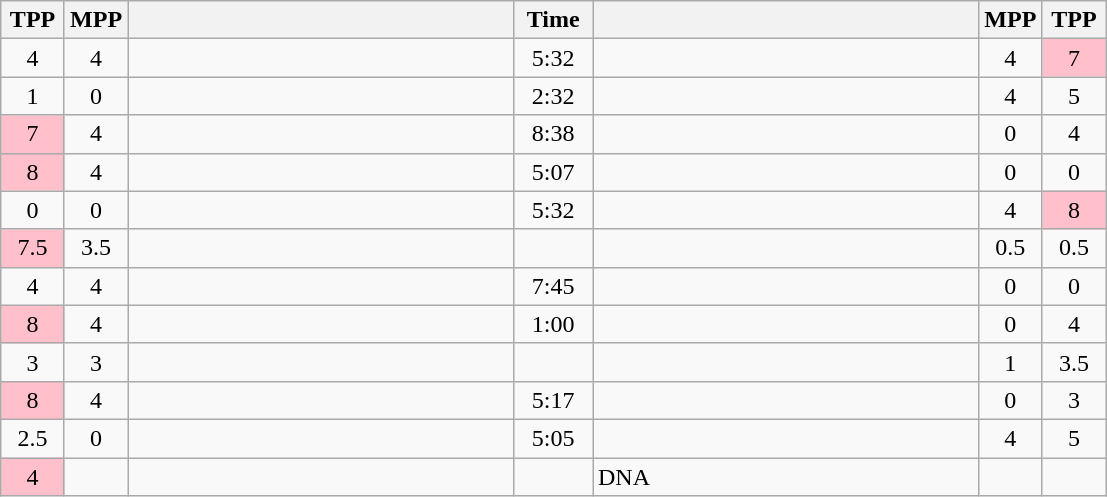<table class="wikitable" style="text-align: center;" |>
<tr>
<th width="35">TPP</th>
<th width="35">MPP</th>
<th width="250"></th>
<th width="45">Time</th>
<th width="250"></th>
<th width="35">MPP</th>
<th width="35">TPP</th>
</tr>
<tr>
<td>4</td>
<td>4</td>
<td style="text-align:left;"></td>
<td>5:32</td>
<td style="text-align:left;"></td>
<td>4</td>
<td bgcolor=pink>7</td>
</tr>
<tr>
<td>1</td>
<td>0</td>
<td style="text-align:left;"><strong></strong></td>
<td>2:32</td>
<td style="text-align:left;"></td>
<td>4</td>
<td>5</td>
</tr>
<tr>
<td bgcolor=pink>7</td>
<td>4</td>
<td style="text-align:left;"></td>
<td>8:38</td>
<td style="text-align:left;"><strong></strong></td>
<td>0</td>
<td>4</td>
</tr>
<tr>
<td bgcolor=pink>8</td>
<td>4</td>
<td style="text-align:left;"></td>
<td>5:07</td>
<td style="text-align:left;"><strong></strong></td>
<td>0</td>
<td>0</td>
</tr>
<tr>
<td>0</td>
<td>0</td>
<td style="text-align:left;"><strong></strong></td>
<td>5:32</td>
<td style="text-align:left;"></td>
<td>4</td>
<td bgcolor=pink>8</td>
</tr>
<tr>
<td bgcolor=pink>7.5</td>
<td>3.5</td>
<td style="text-align:left;"></td>
<td></td>
<td style="text-align:left;"><strong></strong></td>
<td>0.5</td>
<td>0.5</td>
</tr>
<tr>
<td>4</td>
<td>4</td>
<td style="text-align:left;"></td>
<td>7:45</td>
<td style="text-align:left;"><strong></strong></td>
<td>0</td>
<td>0</td>
</tr>
<tr>
<td bgcolor=pink>8</td>
<td>4</td>
<td style="text-align:left;"></td>
<td>1:00</td>
<td style="text-align:left;"><strong></strong></td>
<td>0</td>
<td>4</td>
</tr>
<tr>
<td>3</td>
<td>3</td>
<td style="text-align:left;"></td>
<td></td>
<td style="text-align:left;"><strong></strong></td>
<td>1</td>
<td>3.5</td>
</tr>
<tr>
<td bgcolor=pink>8</td>
<td>4</td>
<td style="text-align:left;"></td>
<td>5:17</td>
<td style="text-align:left;"><strong></strong></td>
<td>0</td>
<td>3</td>
</tr>
<tr>
<td>2.5</td>
<td>0</td>
<td style="text-align:left;"><strong></strong></td>
<td>5:05</td>
<td style="text-align:left;"></td>
<td>4</td>
<td>5</td>
</tr>
<tr>
<td bgcolor=pink>4</td>
<td></td>
<td style="text-align:left;"></td>
<td></td>
<td style="text-align:left;">DNA</td>
<td></td>
<td></td>
</tr>
</table>
